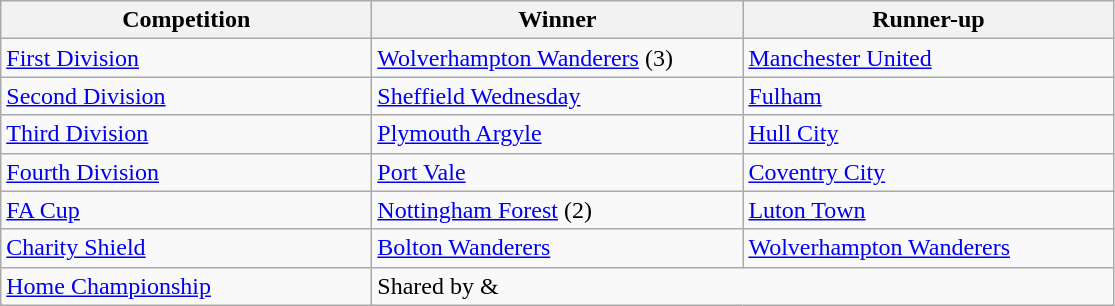<table class="wikitable">
<tr>
<th style="width:15em">Competition</th>
<th style="width:15em">Winner</th>
<th style="width:15em">Runner-up</th>
</tr>
<tr>
<td><a href='#'>First Division</a></td>
<td><a href='#'>Wolverhampton Wanderers</a> (3)</td>
<td><a href='#'>Manchester United</a></td>
</tr>
<tr>
<td><a href='#'>Second Division</a></td>
<td><a href='#'>Sheffield Wednesday</a></td>
<td><a href='#'>Fulham</a></td>
</tr>
<tr>
<td><a href='#'>Third Division</a></td>
<td><a href='#'>Plymouth Argyle</a></td>
<td><a href='#'>Hull City</a></td>
</tr>
<tr>
<td><a href='#'>Fourth Division</a></td>
<td><a href='#'>Port Vale</a></td>
<td><a href='#'>Coventry City</a></td>
</tr>
<tr>
<td><a href='#'>FA Cup</a></td>
<td><a href='#'>Nottingham Forest</a> (2)</td>
<td><a href='#'>Luton Town</a></td>
</tr>
<tr>
<td><a href='#'>Charity Shield</a></td>
<td><a href='#'>Bolton Wanderers</a></td>
<td><a href='#'>Wolverhampton Wanderers</a></td>
</tr>
<tr>
<td><a href='#'>Home Championship</a></td>
<td colspan=2>Shared by  & </td>
</tr>
</table>
